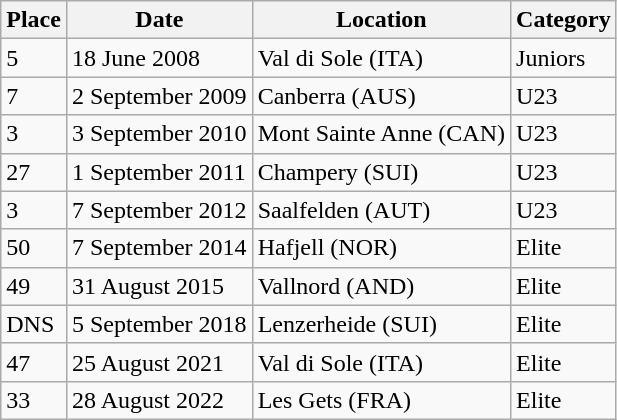<table class="wikitable">
<tr>
<th>Place</th>
<th>Date</th>
<th>Location</th>
<th>Category</th>
</tr>
<tr>
<td>5</td>
<td>18 June 2008</td>
<td>Val di Sole (ITA)</td>
<td>Juniors</td>
</tr>
<tr>
<td>7</td>
<td>2 September 2009</td>
<td>Canberra (AUS)</td>
<td>U23</td>
</tr>
<tr>
<td>3</td>
<td>3 September 2010</td>
<td>Mont Sainte Anne (CAN)</td>
<td>U23</td>
</tr>
<tr>
<td>27</td>
<td>1 September 2011</td>
<td>Champery (SUI)</td>
<td>U23</td>
</tr>
<tr>
<td>3</td>
<td>7 September 2012</td>
<td>Saalfelden (AUT)</td>
<td>U23</td>
</tr>
<tr>
<td>50</td>
<td>7 September 2014</td>
<td>Hafjell (NOR)</td>
<td>Elite</td>
</tr>
<tr>
<td>49</td>
<td>31 August 2015</td>
<td>Vallnord (AND)</td>
<td>Elite</td>
</tr>
<tr>
<td>DNS</td>
<td>5 September 2018</td>
<td>Lenzerheide (SUI)</td>
<td>Elite</td>
</tr>
<tr>
<td>47</td>
<td>25 August 2021</td>
<td>Val di Sole (ITA)</td>
<td>Elite</td>
</tr>
<tr>
<td>33</td>
<td>28 August 2022</td>
<td>Les Gets (FRA)</td>
<td>Elite</td>
</tr>
</table>
